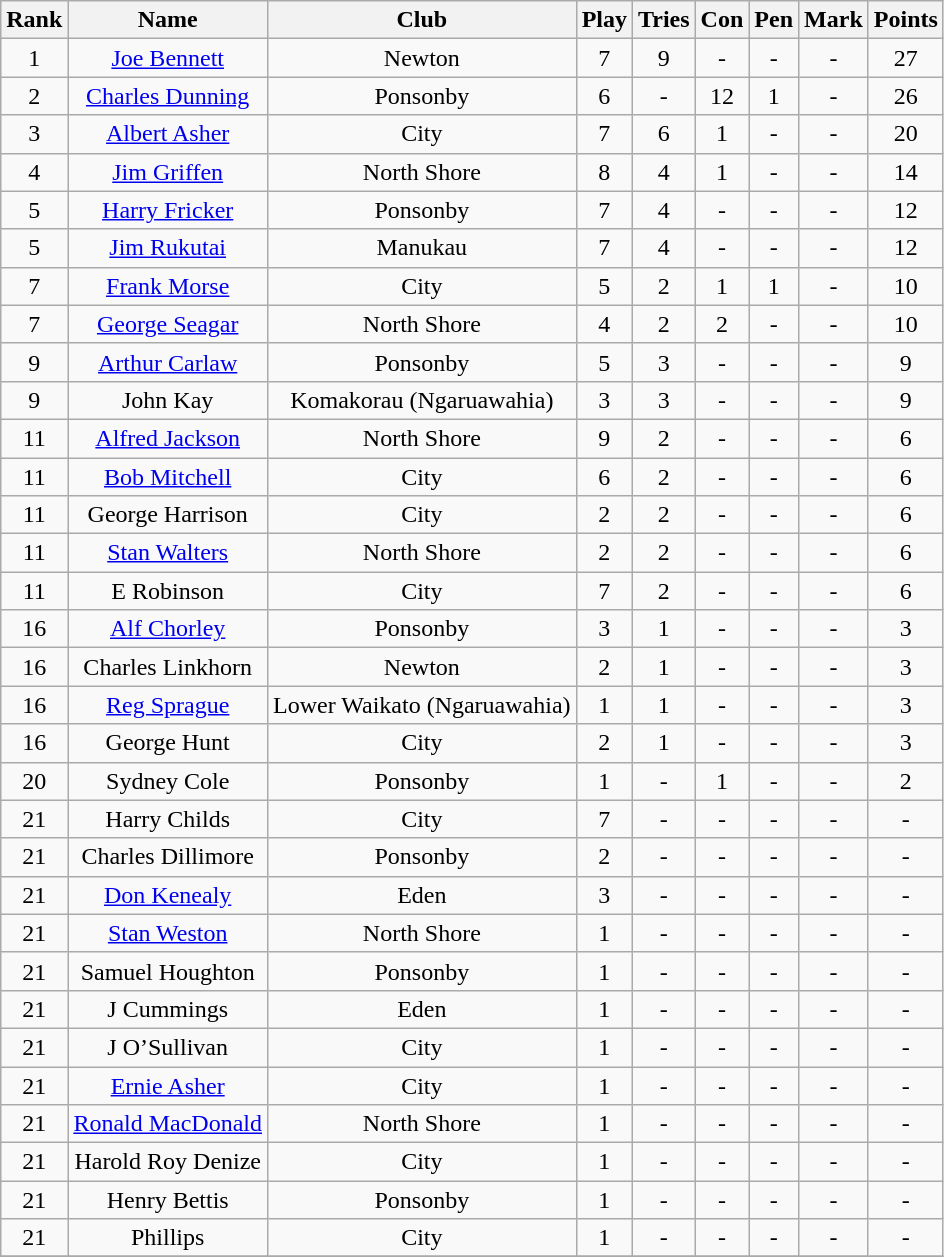<table class="wikitable sortable" style="text-align: center;">
<tr>
<th>Rank</th>
<th>Name</th>
<th>Club</th>
<th>Play</th>
<th>Tries</th>
<th>Con</th>
<th>Pen</th>
<th>Mark</th>
<th>Points</th>
</tr>
<tr>
<td>1</td>
<td><a href='#'>Joe Bennett</a></td>
<td>Newton</td>
<td>7</td>
<td>9</td>
<td>-</td>
<td>-</td>
<td>-</td>
<td>27</td>
</tr>
<tr>
<td>2</td>
<td><a href='#'>Charles Dunning</a></td>
<td>Ponsonby</td>
<td>6</td>
<td>-</td>
<td>12</td>
<td>1</td>
<td>-</td>
<td>26</td>
</tr>
<tr>
<td>3</td>
<td><a href='#'>Albert Asher</a></td>
<td>City</td>
<td>7</td>
<td>6</td>
<td>1</td>
<td>-</td>
<td>-</td>
<td>20</td>
</tr>
<tr>
<td>4</td>
<td><a href='#'>Jim Griffen</a></td>
<td>North Shore</td>
<td>8</td>
<td>4</td>
<td>1</td>
<td>-</td>
<td>-</td>
<td>14</td>
</tr>
<tr>
<td>5</td>
<td><a href='#'>Harry Fricker</a></td>
<td>Ponsonby</td>
<td>7</td>
<td>4</td>
<td>-</td>
<td>-</td>
<td>-</td>
<td>12</td>
</tr>
<tr>
<td>5</td>
<td><a href='#'>Jim Rukutai</a></td>
<td>Manukau</td>
<td>7</td>
<td>4</td>
<td>-</td>
<td>-</td>
<td>-</td>
<td>12</td>
</tr>
<tr>
<td>7</td>
<td><a href='#'>Frank Morse</a></td>
<td>City</td>
<td>5</td>
<td>2</td>
<td>1</td>
<td>1</td>
<td>-</td>
<td>10</td>
</tr>
<tr>
<td>7</td>
<td><a href='#'>George Seagar</a></td>
<td>North Shore</td>
<td>4</td>
<td>2</td>
<td>2</td>
<td>-</td>
<td>-</td>
<td>10</td>
</tr>
<tr>
<td>9</td>
<td><a href='#'>Arthur Carlaw</a></td>
<td>Ponsonby</td>
<td>5</td>
<td>3</td>
<td>-</td>
<td>-</td>
<td>-</td>
<td>9</td>
</tr>
<tr>
<td>9</td>
<td>John Kay</td>
<td>Komakorau (Ngaruawahia)</td>
<td>3</td>
<td>3</td>
<td>-</td>
<td>-</td>
<td>-</td>
<td>9</td>
</tr>
<tr>
<td>11</td>
<td><a href='#'>Alfred Jackson</a></td>
<td>North Shore</td>
<td>9</td>
<td>2</td>
<td>-</td>
<td>-</td>
<td>-</td>
<td>6</td>
</tr>
<tr>
<td>11</td>
<td><a href='#'>Bob Mitchell</a></td>
<td>City</td>
<td>6</td>
<td>2</td>
<td>-</td>
<td>-</td>
<td>-</td>
<td>6</td>
</tr>
<tr>
<td>11</td>
<td>George Harrison</td>
<td>City</td>
<td>2</td>
<td>2</td>
<td>-</td>
<td>-</td>
<td>-</td>
<td>6</td>
</tr>
<tr>
<td>11</td>
<td><a href='#'>Stan Walters</a></td>
<td>North Shore</td>
<td>2</td>
<td>2</td>
<td>-</td>
<td>-</td>
<td>-</td>
<td>6</td>
</tr>
<tr>
<td>11</td>
<td>E Robinson</td>
<td>City</td>
<td>7</td>
<td>2</td>
<td>-</td>
<td>-</td>
<td>-</td>
<td>6</td>
</tr>
<tr>
<td>16</td>
<td><a href='#'>Alf Chorley</a></td>
<td>Ponsonby</td>
<td>3</td>
<td>1</td>
<td>-</td>
<td>-</td>
<td>-</td>
<td>3</td>
</tr>
<tr>
<td>16</td>
<td>Charles Linkhorn</td>
<td>Newton</td>
<td>2</td>
<td>1</td>
<td>-</td>
<td>-</td>
<td>-</td>
<td>3</td>
</tr>
<tr>
<td>16</td>
<td><a href='#'>Reg Sprague</a></td>
<td>Lower Waikato (Ngaruawahia)</td>
<td>1</td>
<td>1</td>
<td>-</td>
<td>-</td>
<td>-</td>
<td>3</td>
</tr>
<tr>
<td>16</td>
<td>George Hunt</td>
<td>City</td>
<td>2</td>
<td>1</td>
<td>-</td>
<td>-</td>
<td>-</td>
<td>3</td>
</tr>
<tr>
<td>20</td>
<td>Sydney Cole</td>
<td>Ponsonby</td>
<td>1</td>
<td>-</td>
<td>1</td>
<td>-</td>
<td>-</td>
<td>2</td>
</tr>
<tr>
<td>21</td>
<td>Harry Childs</td>
<td>City</td>
<td>7</td>
<td>-</td>
<td>-</td>
<td>-</td>
<td>-</td>
<td>-</td>
</tr>
<tr>
<td>21</td>
<td>Charles Dillimore</td>
<td>Ponsonby</td>
<td>2</td>
<td>-</td>
<td>-</td>
<td>-</td>
<td>-</td>
<td>-</td>
</tr>
<tr>
<td>21</td>
<td><a href='#'>Don Kenealy</a></td>
<td>Eden</td>
<td>3</td>
<td>-</td>
<td>-</td>
<td>-</td>
<td>-</td>
<td>-</td>
</tr>
<tr>
<td>21</td>
<td><a href='#'>Stan Weston</a></td>
<td>North Shore</td>
<td>1</td>
<td>-</td>
<td>-</td>
<td>-</td>
<td>-</td>
<td>-</td>
</tr>
<tr>
<td>21</td>
<td>Samuel Houghton</td>
<td>Ponsonby</td>
<td>1</td>
<td>-</td>
<td>-</td>
<td>-</td>
<td>-</td>
<td>-</td>
</tr>
<tr>
<td>21</td>
<td>J Cummings</td>
<td>Eden</td>
<td>1</td>
<td>-</td>
<td>-</td>
<td>-</td>
<td>-</td>
<td>-</td>
</tr>
<tr>
<td>21</td>
<td>J O’Sullivan</td>
<td>City</td>
<td>1</td>
<td>-</td>
<td>-</td>
<td>-</td>
<td>-</td>
<td>-</td>
</tr>
<tr>
<td>21</td>
<td><a href='#'>Ernie Asher</a></td>
<td>City</td>
<td>1</td>
<td>-</td>
<td>-</td>
<td>-</td>
<td>-</td>
<td>-</td>
</tr>
<tr>
<td>21</td>
<td><a href='#'>Ronald MacDonald</a></td>
<td>North Shore</td>
<td>1</td>
<td>-</td>
<td>-</td>
<td>-</td>
<td>-</td>
<td>-</td>
</tr>
<tr>
<td>21</td>
<td>Harold Roy Denize</td>
<td>City</td>
<td>1</td>
<td>-</td>
<td>-</td>
<td>-</td>
<td>-</td>
<td>-</td>
</tr>
<tr>
<td>21</td>
<td>Henry Bettis</td>
<td>Ponsonby</td>
<td>1</td>
<td>-</td>
<td>-</td>
<td>-</td>
<td>-</td>
<td>-</td>
</tr>
<tr>
<td>21</td>
<td>Phillips</td>
<td>City</td>
<td>1</td>
<td>-</td>
<td>-</td>
<td>-</td>
<td>-</td>
<td>-</td>
</tr>
<tr>
</tr>
</table>
